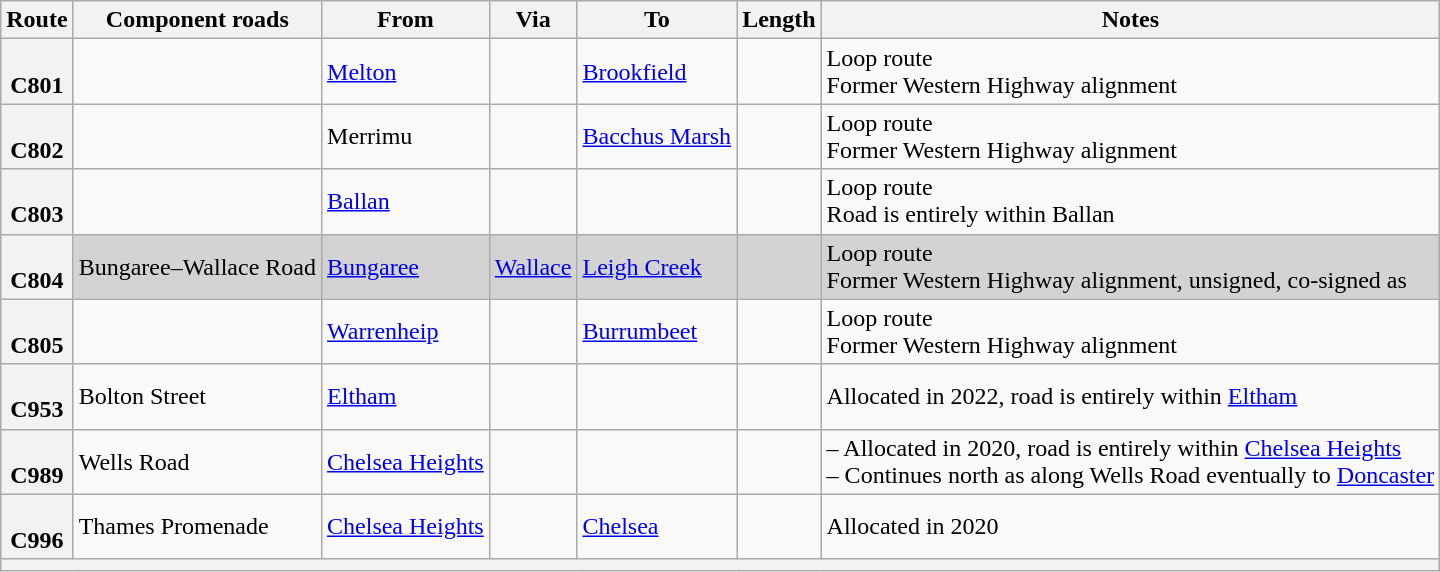<table class="wikitable sortable">
<tr>
<th scope="col">Route</th>
<th scope="col">Component roads</th>
<th scope="col">From</th>
<th scope="col">Via</th>
<th scope="col">To</th>
<th scope="col">Length</th>
<th scope="col">Notes</th>
</tr>
<tr>
<th style="vertical-align:top; white-space:nowrap;"><br>C801</th>
<td></td>
<td><a href='#'>Melton</a></td>
<td></td>
<td><a href='#'>Brookfield</a></td>
<td></td>
<td> Loop route<br>Former Western Highway alignment</td>
</tr>
<tr>
<th style="vertical-align:top; white-space:nowrap;"><br>C802</th>
<td></td>
<td>Merrimu</td>
<td></td>
<td><a href='#'>Bacchus Marsh</a></td>
<td></td>
<td> Loop route<br>Former Western Highway alignment</td>
</tr>
<tr>
<th style="vertical-align:top; white-space:nowrap;"><br>C803</th>
<td></td>
<td><a href='#'>Ballan</a></td>
<td></td>
<td></td>
<td></td>
<td> Loop route<br>Road is entirely within Ballan</td>
</tr>
<tr style="background:#d3d3d3;">
<th style="vertical-align:top; white-space:nowrap;"><br>C804</th>
<td>Bungaree–Wallace Road</td>
<td><a href='#'>Bungaree</a></td>
<td><a href='#'>Wallace</a></td>
<td><a href='#'>Leigh Creek</a></td>
<td></td>
<td> Loop route<br>Former Western Highway alignment, unsigned, co-signed as </td>
</tr>
<tr>
<th style="vertical-align:top; white-space:nowrap;"><br>C805</th>
<td></td>
<td><a href='#'>Warrenheip</a></td>
<td></td>
<td><a href='#'>Burrumbeet</a></td>
<td></td>
<td> Loop route<br>Former Western Highway alignment</td>
</tr>
<tr>
<th style="vertical-align:top; white-space:nowrap;"><br>C953</th>
<td>Bolton Street</td>
<td><a href='#'>Eltham</a></td>
<td></td>
<td></td>
<td></td>
<td>Allocated in 2022, road is entirely within <a href='#'>Eltham</a></td>
</tr>
<tr>
<th style="vertical-align:top; white-space:nowrap;"><br>C989</th>
<td>Wells Road</td>
<td><a href='#'>Chelsea Heights</a></td>
<td></td>
<td></td>
<td></td>
<td>– Allocated in 2020, road is entirely within <a href='#'>Chelsea Heights</a><br>– Continues north as  along Wells Road eventually to <a href='#'>Doncaster</a></td>
</tr>
<tr>
<th style="vertical-align:top; white-space:nowrap;"><br>C996</th>
<td>Thames Promenade</td>
<td><a href='#'>Chelsea Heights</a></td>
<td></td>
<td><a href='#'>Chelsea</a></td>
<td></td>
<td>Allocated in 2020</td>
</tr>
<tr>
<td colspan="7" style="text-align:center; background:#f2f2f2;"></td>
</tr>
</table>
